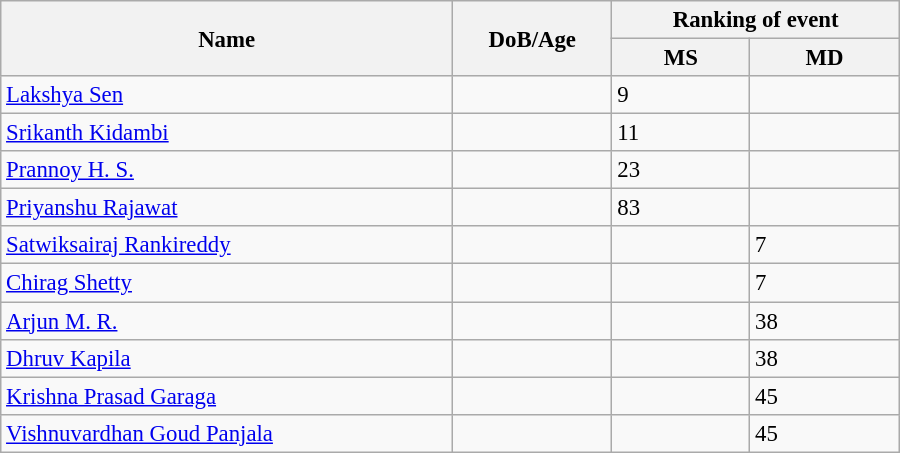<table class="wikitable"  style="width:600px; font-size:95%;">
<tr>
<th align="left" rowspan="2">Name</th>
<th align="left" rowspan="2">DoB/Age</th>
<th align="center" colspan="2">Ranking of event</th>
</tr>
<tr>
<th align="center">MS</th>
<th align="center">MD</th>
</tr>
<tr>
<td align="left"><a href='#'>Lakshya Sen</a></td>
<td align="left"></td>
<td>9</td>
<td></td>
</tr>
<tr>
<td align="left"><a href='#'>Srikanth Kidambi</a></td>
<td align="left"></td>
<td>11</td>
<td></td>
</tr>
<tr>
<td align="left"><a href='#'>Prannoy H. S.</a></td>
<td align="left"></td>
<td>23</td>
<td></td>
</tr>
<tr>
<td align="left"><a href='#'>Priyanshu Rajawat</a></td>
<td align="left"></td>
<td>83</td>
<td></td>
</tr>
<tr>
<td align="left"><a href='#'>Satwiksairaj Rankireddy</a></td>
<td align="left"></td>
<td></td>
<td>7</td>
</tr>
<tr>
<td align="left"><a href='#'>Chirag Shetty</a></td>
<td align="left"></td>
<td></td>
<td>7</td>
</tr>
<tr>
<td align="left"><a href='#'>Arjun M. R.</a></td>
<td align="left"></td>
<td></td>
<td>38</td>
</tr>
<tr>
<td align="left"><a href='#'>Dhruv Kapila</a></td>
<td align="left"></td>
<td></td>
<td>38</td>
</tr>
<tr>
<td align="left"><a href='#'>Krishna Prasad Garaga</a></td>
<td align="left"></td>
<td></td>
<td>45</td>
</tr>
<tr>
<td align="left"><a href='#'>Vishnuvardhan Goud Panjala</a></td>
<td align="left"></td>
<td></td>
<td>45</td>
</tr>
</table>
